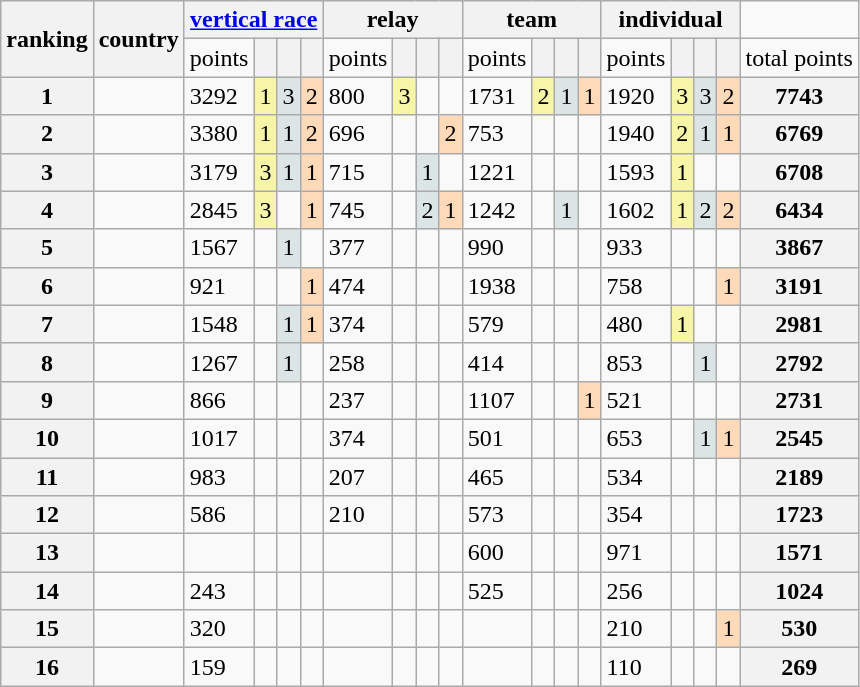<table class="wikitable">
<tr>
<th rowspan="2">ranking</th>
<th rowspan="2">country</th>
<th colspan="4"><a href='#'>vertical race</a></th>
<th colspan="4">relay</th>
<th colspan="4">team</th>
<th colspan="4">individual</th>
<td></td>
</tr>
<tr>
<td>points</td>
<th bgcolor="gold"></th>
<th bgcolor="silver"></th>
<th bgcolor="#cc9966"></th>
<td>points</td>
<th bgcolor="gold"></th>
<th bgcolor="silver"></th>
<th bgcolor="#cc9966"></th>
<td>points</td>
<th bgcolor="gold"></th>
<th bgcolor="silver"></th>
<th bgcolor="#cc9966"></th>
<td>points</td>
<th bgcolor="gold"></th>
<th bgcolor="silver"></th>
<th bgcolor="#cc9966"></th>
<td>total points</td>
</tr>
<tr>
<th>1</th>
<td></td>
<td>3292</td>
<td bgcolor="#F7F6A8">1</td>
<td bgcolor="#DCE5E5">3</td>
<td bgcolor="#FFDAB9">2</td>
<td>800</td>
<td bgcolor="#F7F6A8">3</td>
<td></td>
<td></td>
<td>1731</td>
<td bgcolor="#F7F6A8">2</td>
<td bgcolor="#DCE5E5">1</td>
<td bgcolor="#FFDAB9">1</td>
<td>1920</td>
<td bgcolor="#F7F6A8">3</td>
<td bgcolor="#DCE5E5">3</td>
<td bgcolor="#FFDAB9">2</td>
<th>7743</th>
</tr>
<tr>
<th>2</th>
<td></td>
<td>3380</td>
<td bgcolor="#F7F6A8">1</td>
<td bgcolor="#DCE5E5">1</td>
<td bgcolor="#FFDAB9">2</td>
<td>696</td>
<td></td>
<td></td>
<td bgcolor="#FFDAB9">2</td>
<td>753</td>
<td></td>
<td></td>
<td></td>
<td>1940</td>
<td bgcolor="#F7F6A8">2</td>
<td bgcolor="#DCE5E5">1</td>
<td bgcolor="#FFDAB9">1</td>
<th>6769</th>
</tr>
<tr>
<th>3</th>
<td></td>
<td>3179</td>
<td bgcolor="#F7F6A8">3</td>
<td bgcolor="#DCE5E5">1</td>
<td bgcolor="#FFDAB9">1</td>
<td>715</td>
<td></td>
<td bgcolor="#DCE5E5">1</td>
<td></td>
<td>1221</td>
<td></td>
<td></td>
<td></td>
<td>1593</td>
<td bgcolor="#F7F6A8">1</td>
<td></td>
<td></td>
<th>6708</th>
</tr>
<tr>
<th>4</th>
<td></td>
<td>2845</td>
<td bgcolor="#F7F6A8">3</td>
<td></td>
<td bgcolor="#FFDAB9">1</td>
<td>745</td>
<td></td>
<td bgcolor="#DCE5E5">2</td>
<td bgcolor="#FFDAB9">1</td>
<td>1242</td>
<td></td>
<td bgcolor="#DCE5E5">1</td>
<td></td>
<td>1602</td>
<td bgcolor="#F7F6A8">1</td>
<td bgcolor="#DCE5E5">2</td>
<td bgcolor="#FFDAB9">2</td>
<th>6434</th>
</tr>
<tr>
<th>5</th>
<td></td>
<td>1567</td>
<td></td>
<td bgcolor="#DCE5E5">1</td>
<td></td>
<td>377</td>
<td></td>
<td></td>
<td></td>
<td>990</td>
<td></td>
<td></td>
<td></td>
<td>933</td>
<td></td>
<td></td>
<td></td>
<th>3867</th>
</tr>
<tr>
<th>6</th>
<td></td>
<td>921</td>
<td></td>
<td></td>
<td bgcolor="#FFDAB9">1</td>
<td>474</td>
<td></td>
<td></td>
<td></td>
<td>1938</td>
<td></td>
<td></td>
<td></td>
<td>758</td>
<td></td>
<td></td>
<td bgcolor="#FFDAB9">1</td>
<th>3191</th>
</tr>
<tr>
<th>7</th>
<td></td>
<td>1548</td>
<td></td>
<td bgcolor="#DCE5E5">1</td>
<td bgcolor="#FFDAB9">1</td>
<td>374</td>
<td></td>
<td></td>
<td></td>
<td>579</td>
<td></td>
<td></td>
<td></td>
<td>480</td>
<td bgcolor="#F7F6A8">1</td>
<td></td>
<td></td>
<th>2981</th>
</tr>
<tr>
<th>8</th>
<td></td>
<td>1267</td>
<td></td>
<td bgcolor="#DCE5E5">1</td>
<td></td>
<td>258</td>
<td></td>
<td></td>
<td></td>
<td>414</td>
<td></td>
<td></td>
<td></td>
<td>853</td>
<td></td>
<td bgcolor="#DCE5E5">1</td>
<td></td>
<th>2792</th>
</tr>
<tr>
<th>9</th>
<td></td>
<td>866</td>
<td></td>
<td></td>
<td></td>
<td>237</td>
<td></td>
<td></td>
<td></td>
<td>1107</td>
<td></td>
<td></td>
<td bgcolor="#FFDAB9">1</td>
<td>521</td>
<td></td>
<td></td>
<td></td>
<th>2731</th>
</tr>
<tr>
<th>10</th>
<td></td>
<td>1017</td>
<td></td>
<td></td>
<td></td>
<td>374</td>
<td></td>
<td></td>
<td></td>
<td>501</td>
<td></td>
<td></td>
<td></td>
<td>653</td>
<td></td>
<td bgcolor="#DCE5E5">1</td>
<td bgcolor="#FFDAB9">1</td>
<th>2545</th>
</tr>
<tr>
<th>11</th>
<td></td>
<td>983</td>
<td></td>
<td></td>
<td></td>
<td>207</td>
<td></td>
<td></td>
<td></td>
<td>465</td>
<td></td>
<td></td>
<td></td>
<td>534</td>
<td></td>
<td></td>
<td></td>
<th>2189</th>
</tr>
<tr>
<th>12</th>
<td></td>
<td>586</td>
<td></td>
<td></td>
<td></td>
<td>210</td>
<td></td>
<td></td>
<td></td>
<td>573</td>
<td></td>
<td></td>
<td></td>
<td>354</td>
<td></td>
<td></td>
<td></td>
<th>1723</th>
</tr>
<tr>
<th>13</th>
<td></td>
<td></td>
<td></td>
<td></td>
<td></td>
<td></td>
<td></td>
<td></td>
<td></td>
<td>600</td>
<td></td>
<td></td>
<td></td>
<td>971</td>
<td></td>
<td></td>
<td></td>
<th>1571</th>
</tr>
<tr>
<th>14</th>
<td></td>
<td>243</td>
<td></td>
<td></td>
<td></td>
<td></td>
<td></td>
<td></td>
<td></td>
<td>525</td>
<td></td>
<td></td>
<td></td>
<td>256</td>
<td></td>
<td></td>
<td></td>
<th>1024</th>
</tr>
<tr>
<th>15</th>
<td></td>
<td>320</td>
<td></td>
<td></td>
<td></td>
<td></td>
<td></td>
<td></td>
<td></td>
<td></td>
<td></td>
<td></td>
<td></td>
<td>210</td>
<td></td>
<td></td>
<td bgcolor="#FFDAB9">1</td>
<th>530</th>
</tr>
<tr>
<th>16</th>
<td></td>
<td>159</td>
<td></td>
<td></td>
<td></td>
<td></td>
<td></td>
<td></td>
<td></td>
<td></td>
<td></td>
<td></td>
<td></td>
<td>110</td>
<td></td>
<td></td>
<td></td>
<th>269</th>
</tr>
</table>
